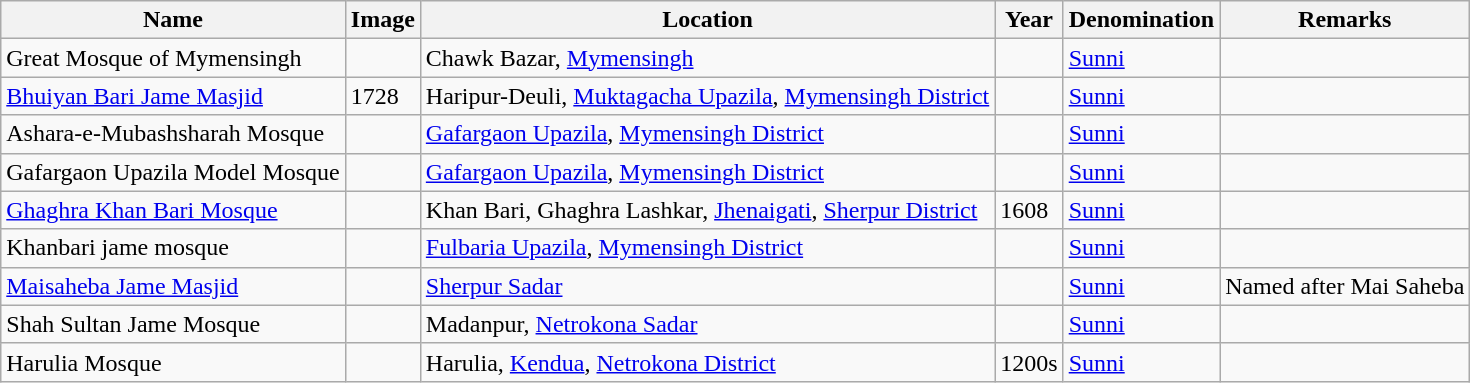<table class="wikitable sortable">
<tr>
<th>Name</th>
<th align=center class=unsortable>Image</th>
<th>Location</th>
<th>Year</th>
<th>Denomination</th>
<th align=left class=unsortable>Remarks</th>
</tr>
<tr valign=top>
<td>Great Mosque of Mymensingh</td>
<td></td>
<td>Chawk Bazar, <a href='#'>Mymensingh</a></td>
<td></td>
<td><a href='#'>Sunni</a></td>
<td></td>
</tr>
<tr valign=top>
<td><a href='#'>Bhuiyan Bari Jame Masjid</a></td>
<td>1728</td>
<td>Haripur-Deuli, <a href='#'>Muktagacha Upazila</a>, <a href='#'>Mymensingh District</a></td>
<td></td>
<td><a href='#'>Sunni</a></td>
<td></td>
</tr>
<tr valign=top>
<td>Ashara-e-Mubashsharah Mosque</td>
<td></td>
<td><a href='#'>Gafargaon Upazila</a>, <a href='#'>Mymensingh District</a></td>
<td></td>
<td><a href='#'>Sunni</a></td>
<td></td>
</tr>
<tr valign=top>
<td>Gafargaon Upazila Model Mosque</td>
<td></td>
<td><a href='#'>Gafargaon Upazila</a>, <a href='#'>Mymensingh District</a></td>
<td></td>
<td><a href='#'>Sunni</a></td>
<td></td>
</tr>
<tr valign=top>
<td><a href='#'>Ghaghra Khan Bari Mosque</a></td>
<td></td>
<td>Khan Bari, Ghaghra Lashkar, <a href='#'>Jhenaigati</a>, <a href='#'>Sherpur District</a></td>
<td>1608</td>
<td><a href='#'>Sunni</a></td>
</tr>
<tr valign=top>
<td>Khanbari jame mosque</td>
<td><br></td>
<td><a href='#'>Fulbaria Upazila</a>, <a href='#'>Mymensingh District</a></td>
<td></td>
<td><a href='#'>Sunni</a></td>
<td></td>
</tr>
<tr valign=top>
<td><a href='#'>Maisaheba Jame Masjid</a></td>
<td></td>
<td><a href='#'>Sherpur Sadar</a></td>
<td></td>
<td><a href='#'>Sunni</a></td>
<td>Named after Mai Saheba</td>
</tr>
<tr valign=top>
<td>Shah Sultan Jame Mosque</td>
<td></td>
<td>Madanpur, <a href='#'>Netrokona Sadar</a></td>
<td></td>
<td><a href='#'>Sunni</a></td>
<td></td>
</tr>
<tr valign=top>
<td>Harulia Mosque</td>
<td></td>
<td>Harulia, <a href='#'>Kendua</a>, <a href='#'>Netrokona District</a></td>
<td>1200s</td>
<td><a href='#'>Sunni</a></td>
<td></td>
</tr>
</table>
